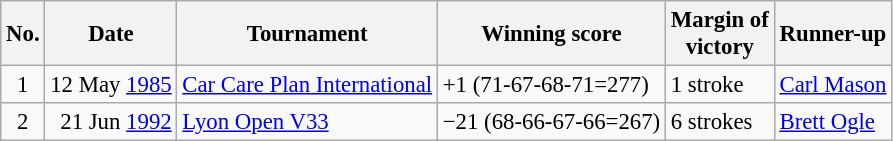<table class="wikitable" style="font-size:95%;">
<tr>
<th>No.</th>
<th>Date</th>
<th>Tournament</th>
<th>Winning score</th>
<th>Margin of<br>victory</th>
<th>Runner-up</th>
</tr>
<tr>
<td align=center>1</td>
<td align=right>12 May <a href='#'>1985</a></td>
<td><a href='#'>Car Care Plan International</a></td>
<td>+1 (71-67-68-71=277)</td>
<td>1 stroke</td>
<td> <a href='#'>Carl Mason</a></td>
</tr>
<tr>
<td align=center>2</td>
<td align=right>21 Jun <a href='#'>1992</a></td>
<td><a href='#'>Lyon Open V33</a></td>
<td>−21 (68-66-67-66=267)</td>
<td>6 strokes</td>
<td> <a href='#'>Brett Ogle</a></td>
</tr>
</table>
